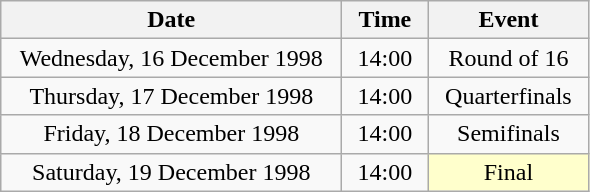<table class = "wikitable" style="text-align:center;">
<tr>
<th width=220>Date</th>
<th width=50>Time</th>
<th width=100>Event</th>
</tr>
<tr>
<td>Wednesday, 16 December 1998</td>
<td>14:00</td>
<td>Round of 16</td>
</tr>
<tr>
<td>Thursday, 17 December 1998</td>
<td>14:00</td>
<td>Quarterfinals</td>
</tr>
<tr>
<td>Friday, 18 December 1998</td>
<td>14:00</td>
<td>Semifinals</td>
</tr>
<tr>
<td>Saturday, 19 December 1998</td>
<td>14:00</td>
<td bgcolor=ffffcc>Final</td>
</tr>
</table>
